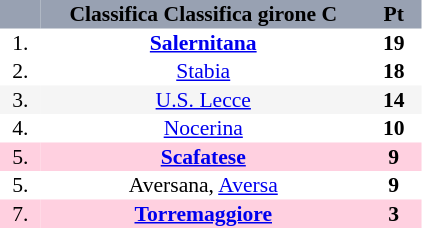<table style="font-size: 90%; border-collapse:collapse" border=0 cellspacing=0 cellpadding=1>
<tr align=center bgcolor=#98A1B2>
<th width=25></th>
<th width=215><span>Classifica Classifica girone C</span></th>
<th width=35><span>Pt</span></th>
</tr>
<tr align=center>
<td style="text-align:center;">1.</td>
<td><strong><a href='#'>Salernitana</a></strong></td>
<td><strong>19</strong></td>
</tr>
<tr align=center style="background:#FFFFFF;">
<td style="text-align:center;">2.</td>
<td><a href='#'>Stabia</a></td>
<td><strong>18</strong></td>
</tr>
<tr align=center style="background:#f5f5f5;">
<td style="text-align:center;">3.</td>
<td><a href='#'>U.S. Lecce</a></td>
<td><strong>14</strong></td>
</tr>
<tr align=center style="background:#FFFFFF;">
<td style="text-align:center;">4.</td>
<td><a href='#'>Nocerina</a></td>
<td><strong>10</strong></td>
</tr>
<tr align=center style="background:#FFD0E0;">
<td style="text-align:center;">5.</td>
<td><strong><a href='#'>Scafatese</a></strong></td>
<td><strong>9</strong></td>
</tr>
<tr align=center style="background:#FFFFFF;">
<td style="text-align:center;">5.</td>
<td>Aversana, <a href='#'>Aversa</a></td>
<td><strong>9</strong></td>
</tr>
<tr align=center style="background:#FFD0E0;">
<td style="text-align:center;">7.</td>
<td><strong><a href='#'>Torremaggiore</a></strong></td>
<td><strong>3</strong></td>
</tr>
</table>
